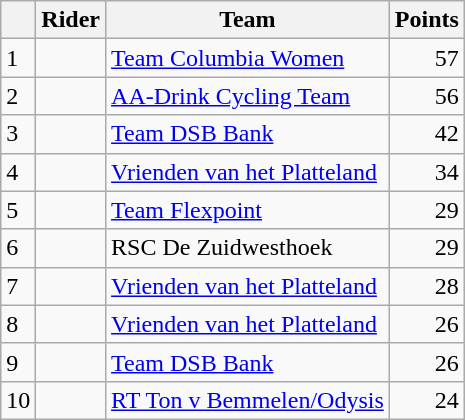<table class="wikitable">
<tr>
<th></th>
<th>Rider</th>
<th>Team</th>
<th>Points</th>
</tr>
<tr>
<td>1</td>
<td></td>
<td><a href='#'>Team Columbia Women</a></td>
<td align="right">57</td>
</tr>
<tr>
<td>2</td>
<td></td>
<td><a href='#'>AA-Drink Cycling Team</a></td>
<td align="right">56</td>
</tr>
<tr>
<td>3</td>
<td></td>
<td><a href='#'>Team DSB Bank</a></td>
<td align="right">42</td>
</tr>
<tr>
<td>4</td>
<td></td>
<td><a href='#'>Vrienden van het Platteland</a></td>
<td align="right">34</td>
</tr>
<tr>
<td>5</td>
<td></td>
<td><a href='#'>Team Flexpoint</a></td>
<td align="right">29</td>
</tr>
<tr>
<td>6</td>
<td></td>
<td>RSC De Zuidwesthoek</td>
<td align="right">29</td>
</tr>
<tr>
<td>7</td>
<td></td>
<td><a href='#'>Vrienden van het Platteland</a></td>
<td align="right">28</td>
</tr>
<tr>
<td>8</td>
<td></td>
<td><a href='#'>Vrienden van het Platteland</a></td>
<td align="right">26</td>
</tr>
<tr>
<td>9</td>
<td></td>
<td><a href='#'>Team DSB Bank</a></td>
<td align="right">26</td>
</tr>
<tr>
<td>10</td>
<td></td>
<td><a href='#'>RT Ton v Bemmelen/Odysis</a></td>
<td align="right">24</td>
</tr>
</table>
